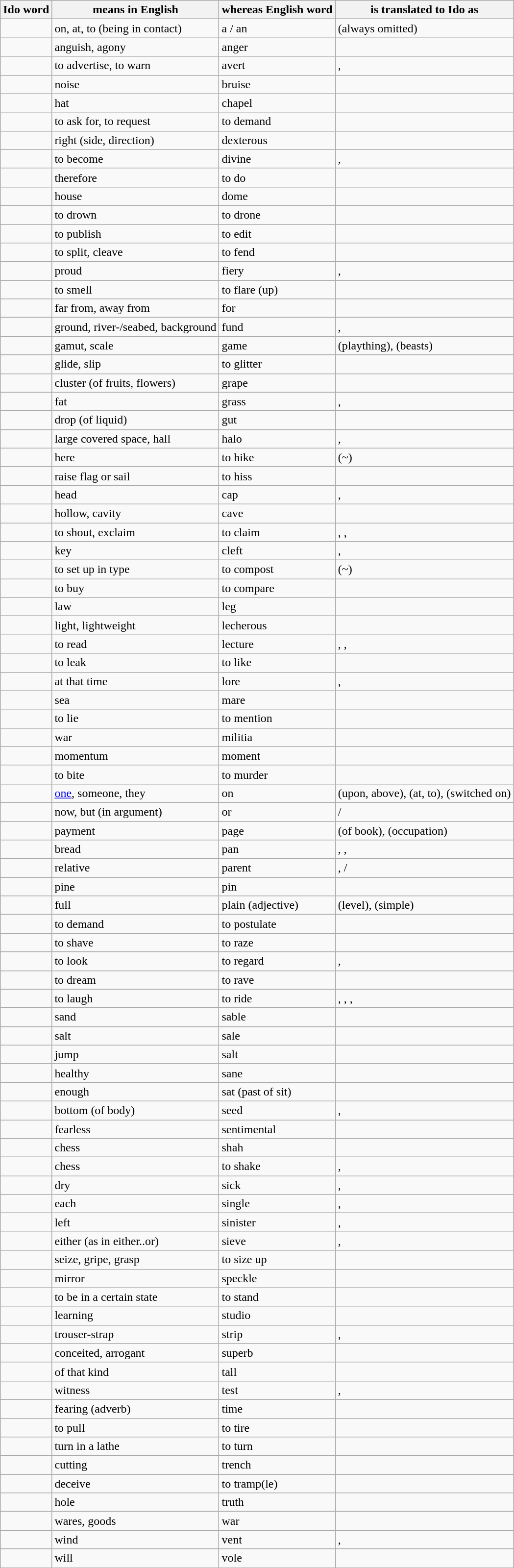<table class="wikitable">
<tr>
<th>Ido word</th>
<th>means in English</th>
<th>whereas English word</th>
<th>is translated to Ido as</th>
</tr>
<tr>
<td></td>
<td>on, at, to (being in contact)</td>
<td>a / an</td>
<td>(always omitted)</td>
</tr>
<tr>
<td></td>
<td>anguish, agony</td>
<td>anger</td>
<td></td>
</tr>
<tr>
<td></td>
<td>to advertise, to warn</td>
<td>avert</td>
<td>, </td>
</tr>
<tr>
<td></td>
<td>noise</td>
<td>bruise</td>
<td></td>
</tr>
<tr>
<td></td>
<td>hat</td>
<td>chapel</td>
<td></td>
</tr>
<tr>
<td></td>
<td>to ask for, to request</td>
<td>to demand</td>
<td></td>
</tr>
<tr>
<td></td>
<td>right (side, direction)</td>
<td>dexterous</td>
<td></td>
</tr>
<tr>
<td></td>
<td>to become</td>
<td>divine</td>
<td>, </td>
</tr>
<tr>
<td></td>
<td>therefore</td>
<td>to do</td>
<td></td>
</tr>
<tr>
<td></td>
<td>house</td>
<td>dome</td>
<td></td>
</tr>
<tr>
<td></td>
<td>to drown</td>
<td>to drone</td>
<td></td>
</tr>
<tr>
<td></td>
<td>to publish</td>
<td>to edit</td>
<td></td>
</tr>
<tr>
<td></td>
<td>to split, cleave</td>
<td>to fend</td>
<td></td>
</tr>
<tr>
<td></td>
<td>proud</td>
<td>fiery</td>
<td>, </td>
</tr>
<tr>
<td></td>
<td>to smell</td>
<td>to flare (up)</td>
<td></td>
</tr>
<tr>
<td></td>
<td>far from, away from</td>
<td>for</td>
<td></td>
</tr>
<tr>
<td></td>
<td>ground, river-/seabed, background</td>
<td>fund</td>
<td>, </td>
</tr>
<tr>
<td></td>
<td>gamut, scale</td>
<td>game</td>
<td> (plaything),  (beasts)</td>
</tr>
<tr>
<td></td>
<td>glide, slip</td>
<td>to glitter</td>
<td></td>
</tr>
<tr>
<td></td>
<td>cluster (of fruits, flowers)</td>
<td>grape</td>
<td></td>
</tr>
<tr>
<td></td>
<td>fat</td>
<td>grass</td>
<td>, </td>
</tr>
<tr>
<td></td>
<td>drop (of liquid)</td>
<td>gut</td>
<td></td>
</tr>
<tr>
<td></td>
<td>large covered space, hall</td>
<td>halo</td>
<td>, </td>
</tr>
<tr>
<td></td>
<td>here</td>
<td>to hike</td>
<td>(~)</td>
</tr>
<tr>
<td></td>
<td>raise flag or sail</td>
<td>to hiss</td>
<td></td>
</tr>
<tr>
<td></td>
<td>head</td>
<td>cap</td>
<td>, </td>
</tr>
<tr>
<td></td>
<td>hollow, cavity</td>
<td>cave</td>
<td></td>
</tr>
<tr>
<td></td>
<td>to shout, exclaim</td>
<td>to claim</td>
<td>, , </td>
</tr>
<tr>
<td></td>
<td>key</td>
<td>cleft</td>
<td>, </td>
</tr>
<tr>
<td></td>
<td>to set up in type</td>
<td>to compost</td>
<td>(~)</td>
</tr>
<tr>
<td></td>
<td>to buy</td>
<td>to compare</td>
<td></td>
</tr>
<tr>
<td></td>
<td>law</td>
<td>leg</td>
<td></td>
</tr>
<tr>
<td></td>
<td>light, lightweight</td>
<td>lecherous</td>
<td></td>
</tr>
<tr>
<td></td>
<td>to read</td>
<td>lecture</td>
<td>, , </td>
</tr>
<tr>
<td></td>
<td>to leak</td>
<td>to like</td>
<td></td>
</tr>
<tr>
<td></td>
<td>at that time</td>
<td>lore</td>
<td>, </td>
</tr>
<tr>
<td></td>
<td>sea</td>
<td>mare</td>
<td></td>
</tr>
<tr>
<td></td>
<td>to lie</td>
<td>to mention</td>
<td></td>
</tr>
<tr>
<td></td>
<td>war</td>
<td>militia</td>
<td></td>
</tr>
<tr>
<td></td>
<td>momentum</td>
<td>moment</td>
<td></td>
</tr>
<tr>
<td></td>
<td>to bite</td>
<td>to murder</td>
<td></td>
</tr>
<tr>
<td></td>
<td><a href='#'>one</a>, someone, they</td>
<td>on</td>
<td> (upon, above),  (at, to),  (switched on)</td>
</tr>
<tr>
<td></td>
<td>now, but (in argument)</td>
<td>or</td>
<td> / </td>
</tr>
<tr>
<td></td>
<td>payment</td>
<td>page</td>
<td> (of book),  (occupation)</td>
</tr>
<tr>
<td></td>
<td>bread</td>
<td>pan</td>
<td>, , </td>
</tr>
<tr>
<td></td>
<td>relative</td>
<td>parent</td>
<td>, /</td>
</tr>
<tr>
<td></td>
<td>pine</td>
<td>pin</td>
<td></td>
</tr>
<tr>
<td></td>
<td>full</td>
<td>plain (adjective)</td>
<td> (level),  (simple)</td>
</tr>
<tr>
<td></td>
<td>to demand</td>
<td>to postulate</td>
<td></td>
</tr>
<tr>
<td></td>
<td>to shave</td>
<td>to raze</td>
<td></td>
</tr>
<tr>
<td></td>
<td>to look</td>
<td>to regard</td>
<td>, </td>
</tr>
<tr>
<td></td>
<td>to dream</td>
<td>to rave</td>
<td></td>
</tr>
<tr>
<td></td>
<td>to laugh</td>
<td>to ride</td>
<td>, , , </td>
</tr>
<tr>
<td></td>
<td>sand</td>
<td>sable</td>
<td></td>
</tr>
<tr>
<td></td>
<td>salt</td>
<td>sale</td>
<td></td>
</tr>
<tr>
<td></td>
<td>jump</td>
<td>salt</td>
<td></td>
</tr>
<tr>
<td></td>
<td>healthy</td>
<td>sane</td>
<td></td>
</tr>
<tr>
<td></td>
<td>enough</td>
<td>sat (past of sit)</td>
<td></td>
</tr>
<tr>
<td></td>
<td>bottom (of body)</td>
<td>seed</td>
<td>, </td>
</tr>
<tr>
<td></td>
<td>fearless</td>
<td>sentimental</td>
<td></td>
</tr>
<tr>
<td></td>
<td>chess</td>
<td>shah</td>
<td></td>
</tr>
<tr>
<td></td>
<td>chess</td>
<td>to shake</td>
<td>, </td>
</tr>
<tr>
<td></td>
<td>dry</td>
<td>sick</td>
<td>, </td>
</tr>
<tr>
<td></td>
<td>each</td>
<td>single</td>
<td>, </td>
</tr>
<tr>
<td></td>
<td>left</td>
<td>sinister</td>
<td>, </td>
</tr>
<tr>
<td></td>
<td>either (as in either..or)</td>
<td>sieve</td>
<td>, </td>
</tr>
<tr>
<td></td>
<td>seize, gripe, grasp</td>
<td>to size up</td>
<td></td>
</tr>
<tr>
<td></td>
<td>mirror</td>
<td>speckle</td>
<td></td>
</tr>
<tr>
<td></td>
<td>to be in a certain state</td>
<td>to stand</td>
<td></td>
</tr>
<tr>
<td></td>
<td>learning</td>
<td>studio</td>
<td></td>
</tr>
<tr>
<td></td>
<td>trouser-strap</td>
<td>strip</td>
<td>, </td>
</tr>
<tr>
<td></td>
<td>conceited, arrogant</td>
<td>superb</td>
<td></td>
</tr>
<tr>
<td></td>
<td>of that kind</td>
<td>tall</td>
<td></td>
</tr>
<tr>
<td></td>
<td>witness</td>
<td>test</td>
<td>, </td>
</tr>
<tr>
<td></td>
<td>fearing (adverb)</td>
<td>time</td>
<td></td>
</tr>
<tr>
<td></td>
<td>to pull</td>
<td>to tire</td>
<td></td>
</tr>
<tr>
<td></td>
<td>turn in a lathe</td>
<td>to turn</td>
<td></td>
</tr>
<tr>
<td></td>
<td>cutting</td>
<td>trench</td>
<td></td>
</tr>
<tr>
<td></td>
<td>deceive</td>
<td>to tramp(le)</td>
<td></td>
</tr>
<tr>
<td></td>
<td>hole</td>
<td>truth</td>
<td></td>
</tr>
<tr>
<td></td>
<td>wares, goods</td>
<td>war</td>
<td></td>
</tr>
<tr>
<td></td>
<td>wind</td>
<td>vent</td>
<td>, </td>
</tr>
<tr>
<td></td>
<td>will</td>
<td>vole</td>
<td></td>
</tr>
</table>
